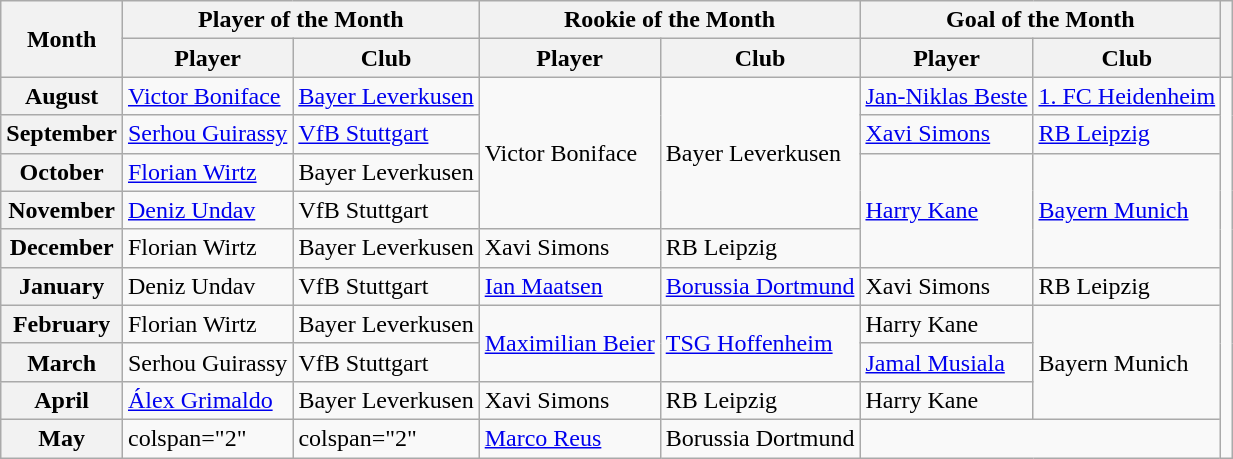<table class="wikitable">
<tr>
<th rowspan="2">Month</th>
<th colspan="2">Player of the Month</th>
<th colspan="2">Rookie of the Month</th>
<th colspan="2">Goal of the Month</th>
<th rowspan="2"></th>
</tr>
<tr>
<th>Player</th>
<th>Club</th>
<th>Player</th>
<th>Club</th>
<th>Player</th>
<th>Club</th>
</tr>
<tr>
<th>August</th>
<td> <a href='#'>Victor Boniface</a></td>
<td><a href='#'>Bayer Leverkusen</a></td>
<td rowspan="4"> Victor Boniface</td>
<td rowspan="4">Bayer Leverkusen</td>
<td> <a href='#'>Jan-Niklas Beste</a></td>
<td><a href='#'>1. FC Heidenheim</a></td>
<td rowspan="10"></td>
</tr>
<tr>
<th>September</th>
<td> <a href='#'>Serhou Guirassy</a></td>
<td><a href='#'>VfB Stuttgart</a></td>
<td> <a href='#'>Xavi Simons</a></td>
<td><a href='#'>RB Leipzig</a></td>
</tr>
<tr>
<th>October</th>
<td> <a href='#'>Florian Wirtz</a></td>
<td>Bayer Leverkusen</td>
<td rowspan="3"> <a href='#'>Harry Kane</a></td>
<td rowspan="3"><a href='#'>Bayern Munich</a></td>
</tr>
<tr>
<th>November</th>
<td> <a href='#'>Deniz Undav</a></td>
<td>VfB Stuttgart</td>
</tr>
<tr>
<th>December</th>
<td> Florian Wirtz</td>
<td>Bayer Leverkusen</td>
<td> Xavi Simons</td>
<td>RB Leipzig</td>
</tr>
<tr>
<th>January</th>
<td> Deniz Undav</td>
<td>VfB Stuttgart</td>
<td> <a href='#'>Ian Maatsen</a></td>
<td><a href='#'>Borussia Dortmund</a></td>
<td> Xavi Simons</td>
<td>RB Leipzig</td>
</tr>
<tr>
<th>February</th>
<td> Florian Wirtz</td>
<td>Bayer Leverkusen</td>
<td rowspan="2"> <a href='#'>Maximilian Beier</a></td>
<td rowspan="2"><a href='#'>TSG Hoffenheim</a></td>
<td> Harry Kane</td>
<td rowspan="3">Bayern Munich</td>
</tr>
<tr>
<th>March</th>
<td> Serhou Guirassy</td>
<td>VfB Stuttgart</td>
<td> <a href='#'>Jamal Musiala</a></td>
</tr>
<tr>
<th>April</th>
<td> <a href='#'>Álex Grimaldo</a></td>
<td>Bayer Leverkusen</td>
<td> Xavi Simons</td>
<td>RB Leipzig</td>
<td> Harry Kane</td>
</tr>
<tr>
<th>May</th>
<td>colspan="2" </td>
<td>colspan="2" </td>
<td> <a href='#'>Marco Reus</a></td>
<td>Borussia Dortmund</td>
</tr>
</table>
